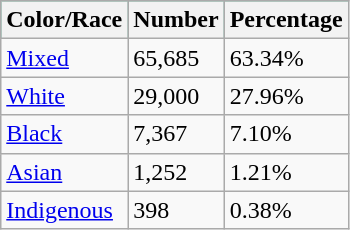<table class="wikitable">
<tr style="background:#009966;" colspan="3">
<th><span>Color/Race</span></th>
<th><span>Number</span></th>
<th><span>Percentage</span></th>
</tr>
<tr>
<td><a href='#'>Mixed</a></td>
<td>65,685</td>
<td>63.34%</td>
</tr>
<tr>
<td><a href='#'>White</a></td>
<td>29,000</td>
<td>27.96%</td>
</tr>
<tr>
<td><a href='#'>Black</a></td>
<td>7,367</td>
<td>7.10%</td>
</tr>
<tr>
<td><a href='#'>Asian</a></td>
<td>1,252</td>
<td>1.21%</td>
</tr>
<tr>
<td><a href='#'>Indigenous</a></td>
<td>398</td>
<td>0.38%</td>
</tr>
</table>
